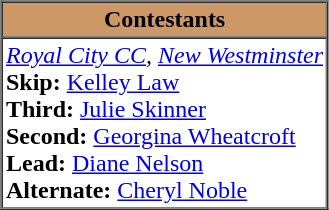<table border="1" cellpadding="2" cellSpacing="0">
<tr>
<td ! align="center" bgcolor="#cc9966"><strong>Contestants</strong></td>
</tr>
<tr>
</tr>
<tr valign=top>
<td><em><a href='#'>Royal City CC</a>, <a href='#'>New Westminster</a></em> <br> <strong>Skip:</strong> <a href='#'>Kelley Law</a> <br> <strong>Third:</strong> <a href='#'>Julie Skinner</a> <br> <strong>Second:</strong> <a href='#'>Georgina Wheatcroft</a> <br> <strong>Lead:</strong> <a href='#'>Diane Nelson</a> <br> <strong>Alternate:</strong> <a href='#'>Cheryl Noble</a></td>
</tr>
</table>
